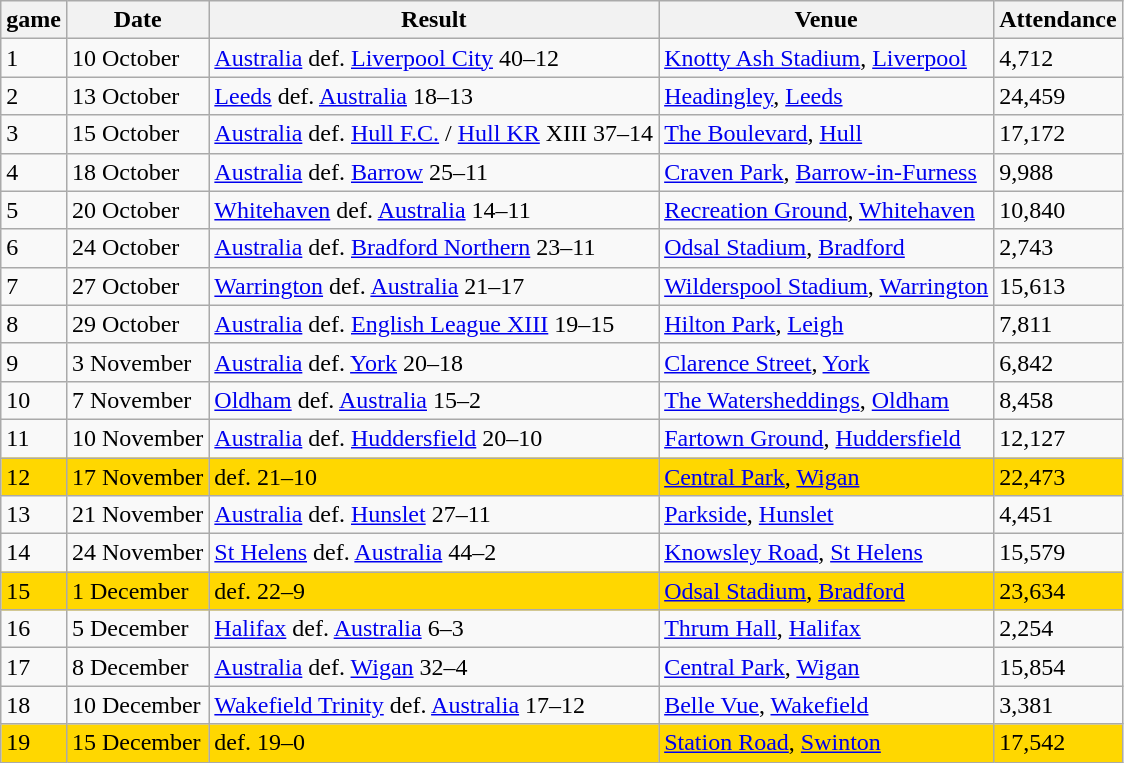<table class="wikitable">
<tr>
<th>game</th>
<th>Date</th>
<th>Result</th>
<th>Venue</th>
<th>Attendance</th>
</tr>
<tr>
<td>1</td>
<td>10 October</td>
<td> <a href='#'>Australia</a> def. <a href='#'>Liverpool City</a> 40–12</td>
<td><a href='#'>Knotty Ash Stadium</a>, <a href='#'>Liverpool</a></td>
<td>4,712</td>
</tr>
<tr>
<td>2</td>
<td>13 October</td>
<td> <a href='#'>Leeds</a> def.  <a href='#'>Australia</a> 18–13</td>
<td><a href='#'>Headingley</a>, <a href='#'>Leeds</a></td>
<td>24,459</td>
</tr>
<tr>
<td>3</td>
<td>15 October</td>
<td> <a href='#'>Australia</a> def. <a href='#'>Hull F.C.</a> / <a href='#'>Hull KR</a> XIII 37–14</td>
<td><a href='#'>The Boulevard</a>, <a href='#'>Hull</a></td>
<td>17,172</td>
</tr>
<tr>
<td>4</td>
<td>18 October</td>
<td> <a href='#'>Australia</a> def.  <a href='#'>Barrow</a> 25–11</td>
<td><a href='#'>Craven Park</a>, <a href='#'>Barrow-in-Furness</a></td>
<td>9,988</td>
</tr>
<tr>
<td>5</td>
<td>20 October</td>
<td> <a href='#'>Whitehaven</a> def.  <a href='#'>Australia</a> 14–11</td>
<td><a href='#'>Recreation Ground</a>, <a href='#'>Whitehaven</a></td>
<td>10,840</td>
</tr>
<tr>
<td>6</td>
<td>24 October</td>
<td> <a href='#'>Australia</a> def.  <a href='#'>Bradford Northern</a> 23–11</td>
<td><a href='#'>Odsal Stadium</a>, <a href='#'>Bradford</a></td>
<td>2,743</td>
</tr>
<tr>
<td>7</td>
<td>27 October</td>
<td> <a href='#'>Warrington</a> def.  <a href='#'>Australia</a> 21–17</td>
<td><a href='#'>Wilderspool Stadium</a>, <a href='#'>Warrington</a></td>
<td>15,613</td>
</tr>
<tr>
<td>8</td>
<td>29 October</td>
<td> <a href='#'>Australia</a> def.  <a href='#'>English League XIII</a> 19–15</td>
<td><a href='#'>Hilton Park</a>, <a href='#'>Leigh</a></td>
<td>7,811</td>
</tr>
<tr>
<td>9</td>
<td>3 November</td>
<td> <a href='#'>Australia</a> def.  <a href='#'>York</a> 20–18</td>
<td><a href='#'>Clarence Street</a>, <a href='#'>York</a></td>
<td>6,842</td>
</tr>
<tr>
<td>10</td>
<td>7 November</td>
<td> <a href='#'>Oldham</a> def.  <a href='#'>Australia</a> 15–2</td>
<td><a href='#'>The Watersheddings</a>, <a href='#'>Oldham</a></td>
<td>8,458</td>
</tr>
<tr>
<td>11</td>
<td>10 November</td>
<td> <a href='#'>Australia</a> def.  <a href='#'>Huddersfield</a> 20–10</td>
<td><a href='#'>Fartown Ground</a>, <a href='#'>Huddersfield</a></td>
<td>12,127</td>
</tr>
<tr bgcolor=Gold>
<td>12</td>
<td>17 November</td>
<td> def.  21–10</td>
<td><a href='#'>Central Park</a>, <a href='#'>Wigan</a></td>
<td>22,473</td>
</tr>
<tr>
<td>13</td>
<td>21 November</td>
<td> <a href='#'>Australia</a> def.  <a href='#'>Hunslet</a> 27–11</td>
<td><a href='#'>Parkside</a>, <a href='#'>Hunslet</a></td>
<td>4,451</td>
</tr>
<tr>
<td>14</td>
<td>24 November</td>
<td> <a href='#'>St Helens</a> def.  <a href='#'>Australia</a> 44–2</td>
<td><a href='#'>Knowsley Road</a>, <a href='#'>St Helens</a></td>
<td>15,579</td>
</tr>
<tr bgcolor=Gold>
<td>15</td>
<td>1 December</td>
<td> def.  22–9</td>
<td><a href='#'>Odsal Stadium</a>, <a href='#'>Bradford</a></td>
<td>23,634</td>
</tr>
<tr>
<td>16</td>
<td>5 December</td>
<td> <a href='#'>Halifax</a> def.  <a href='#'>Australia</a> 6–3</td>
<td><a href='#'>Thrum Hall</a>, <a href='#'>Halifax</a></td>
<td>2,254</td>
</tr>
<tr>
<td>17</td>
<td>8 December</td>
<td> <a href='#'>Australia</a> def.  <a href='#'>Wigan</a> 32–4</td>
<td><a href='#'>Central Park</a>, <a href='#'>Wigan</a></td>
<td>15,854</td>
</tr>
<tr>
<td>18</td>
<td>10 December</td>
<td> <a href='#'>Wakefield Trinity</a> def.  <a href='#'>Australia</a> 17–12</td>
<td><a href='#'>Belle Vue</a>, <a href='#'>Wakefield</a></td>
<td>3,381</td>
</tr>
<tr bgcolor=Gold>
<td>19</td>
<td>15 December</td>
<td> def.  19–0</td>
<td><a href='#'>Station Road</a>, <a href='#'>Swinton</a></td>
<td>17,542</td>
</tr>
</table>
